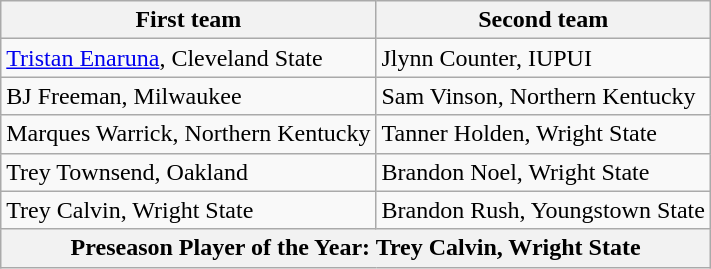<table class="wikitable">
<tr>
<th>First team</th>
<th>Second team</th>
</tr>
<tr>
<td><a href='#'>Tristan Enaruna</a>, Cleveland State</td>
<td>Jlynn Counter, IUPUI</td>
</tr>
<tr>
<td>BJ Freeman, Milwaukee</td>
<td>Sam Vinson, Northern Kentucky</td>
</tr>
<tr>
<td>Marques Warrick, Northern Kentucky</td>
<td>Tanner Holden, Wright State</td>
</tr>
<tr>
<td>Trey Townsend, Oakland</td>
<td>Brandon Noel, Wright State</td>
</tr>
<tr>
<td>Trey Calvin, Wright State</td>
<td>Brandon Rush, Youngstown State</td>
</tr>
<tr>
<th colspan=2>Preseason Player of the Year: Trey Calvin, Wright State</th>
</tr>
</table>
